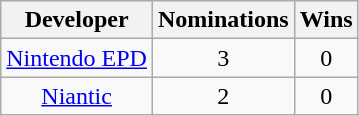<table class="wikitable sortable plainrowheaders" style="text-align:center">
<tr>
<th scope="col">Developer</th>
<th scope="col">Nominations</th>
<th scope="col">Wins</th>
</tr>
<tr>
<td><a href='#'>Nintendo EPD</a></td>
<td>3</td>
<td>0</td>
</tr>
<tr>
<td><a href='#'>Niantic</a></td>
<td>2</td>
<td>0</td>
</tr>
</table>
